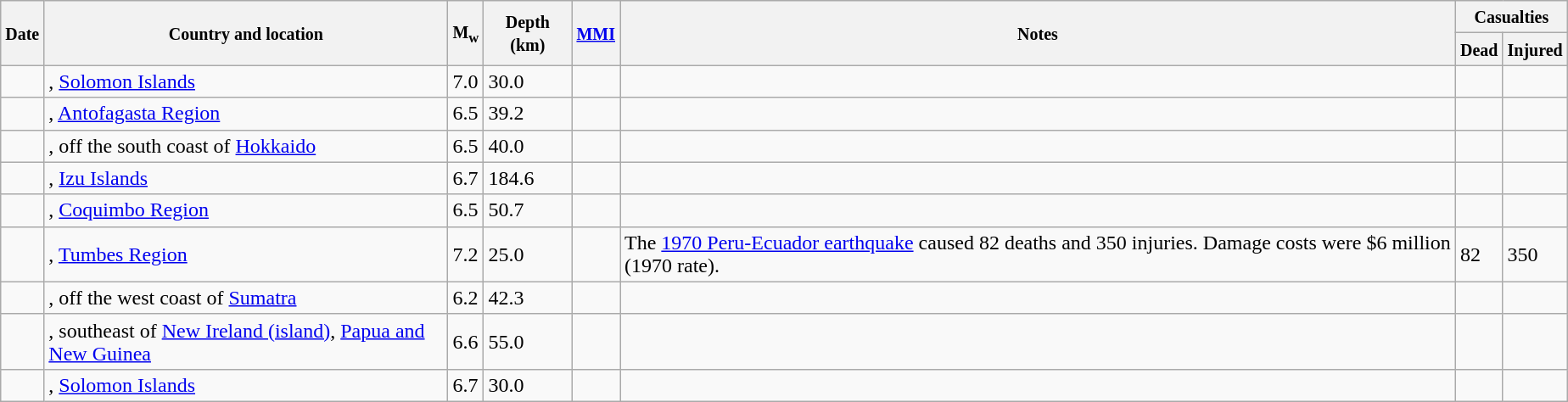<table class="wikitable sortable sort-under" style="border:1px black; margin-left:1em;">
<tr>
<th rowspan="2"><small>Date</small></th>
<th rowspan="2" style="width: 310px"><small>Country and location</small></th>
<th rowspan="2"><small>M<sub>w</sub></small></th>
<th rowspan="2"><small>Depth (km)</small></th>
<th rowspan="2"><small><a href='#'>MMI</a></small></th>
<th rowspan="2" class="unsortable"><small>Notes</small></th>
<th colspan="2"><small>Casualties</small></th>
</tr>
<tr>
<th><small>Dead</small></th>
<th><small>Injured</small></th>
</tr>
<tr>
<td></td>
<td>, <a href='#'>Solomon Islands</a></td>
<td>7.0</td>
<td>30.0</td>
<td></td>
<td></td>
<td></td>
<td></td>
</tr>
<tr>
<td></td>
<td>, <a href='#'>Antofagasta Region</a></td>
<td>6.5</td>
<td>39.2</td>
<td></td>
<td></td>
<td></td>
<td></td>
</tr>
<tr>
<td></td>
<td>, off the south coast of <a href='#'>Hokkaido</a></td>
<td>6.5</td>
<td>40.0</td>
<td></td>
<td></td>
<td></td>
<td></td>
</tr>
<tr>
<td></td>
<td>, <a href='#'>Izu Islands</a></td>
<td>6.7</td>
<td>184.6</td>
<td></td>
<td></td>
<td></td>
<td></td>
</tr>
<tr>
<td></td>
<td>, <a href='#'>Coquimbo Region</a></td>
<td>6.5</td>
<td>50.7</td>
<td></td>
<td></td>
<td></td>
<td></td>
</tr>
<tr>
<td></td>
<td>, <a href='#'>Tumbes Region</a></td>
<td>7.2</td>
<td>25.0</td>
<td></td>
<td>The <a href='#'>1970 Peru-Ecuador earthquake</a> caused 82 deaths and 350 injuries. Damage costs were $6 million (1970 rate).</td>
<td>82</td>
<td>350</td>
</tr>
<tr>
<td></td>
<td>, off the west coast of <a href='#'>Sumatra</a></td>
<td>6.2</td>
<td>42.3</td>
<td></td>
<td></td>
<td></td>
<td></td>
</tr>
<tr>
<td></td>
<td>, southeast of <a href='#'>New Ireland (island)</a>, <a href='#'>Papua and New Guinea</a></td>
<td>6.6</td>
<td>55.0</td>
<td></td>
<td></td>
<td></td>
<td></td>
</tr>
<tr>
<td></td>
<td>, <a href='#'>Solomon Islands</a></td>
<td>6.7</td>
<td>30.0</td>
<td></td>
<td></td>
<td></td>
<td></td>
</tr>
</table>
